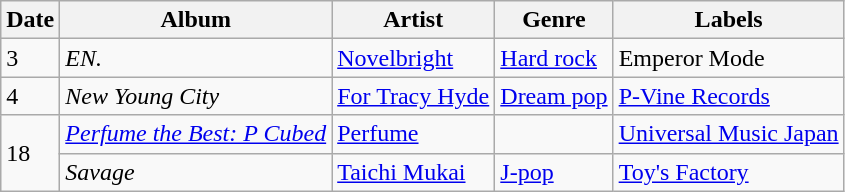<table class="wikitable">
<tr>
<th>Date</th>
<th>Album</th>
<th>Artist</th>
<th>Genre</th>
<th>Labels</th>
</tr>
<tr>
<td>3</td>
<td><em>EN.</em></td>
<td><a href='#'>Novelbright</a></td>
<td><a href='#'>Hard rock</a></td>
<td>Emperor Mode</td>
</tr>
<tr>
<td>4</td>
<td><em>New Young City</em></td>
<td><a href='#'>For Tracy Hyde</a></td>
<td><a href='#'>Dream pop</a></td>
<td><a href='#'>P-Vine Records</a></td>
</tr>
<tr>
<td rowspan="2">18</td>
<td><em><a href='#'>Perfume the Best: P Cubed</a></em></td>
<td><a href='#'>Perfume</a></td>
<td></td>
<td><a href='#'>Universal Music Japan</a></td>
</tr>
<tr>
<td><em>Savage</em></td>
<td><a href='#'>Taichi Mukai</a></td>
<td><a href='#'>J-pop</a></td>
<td><a href='#'>Toy's Factory</a></td>
</tr>
</table>
